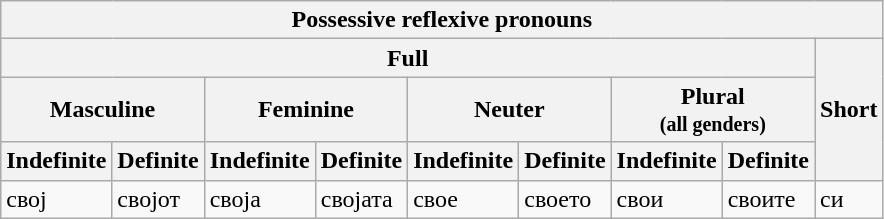<table class="wikitable">
<tr>
<th colspan="9">Possessive reflexive pronouns</th>
</tr>
<tr>
<th colspan="8">Full</th>
<th rowspan="3">Short</th>
</tr>
<tr>
<th colspan="2">Masculine</th>
<th colspan="2">Feminine</th>
<th colspan="2">Neuter</th>
<th colspan="2">Plural<br><small>(all genders)</small></th>
</tr>
<tr>
<th>Indefinite</th>
<th>Definite</th>
<th>Indefinite</th>
<th>Definite</th>
<th>Indefinite</th>
<th>Definite</th>
<th>Indefinite</th>
<th>Definite</th>
</tr>
<tr>
<td>свој</td>
<td>својот</td>
<td>своја</td>
<td>својата</td>
<td>свое</td>
<td>своето</td>
<td>свои</td>
<td>своите</td>
<td>си</td>
</tr>
</table>
